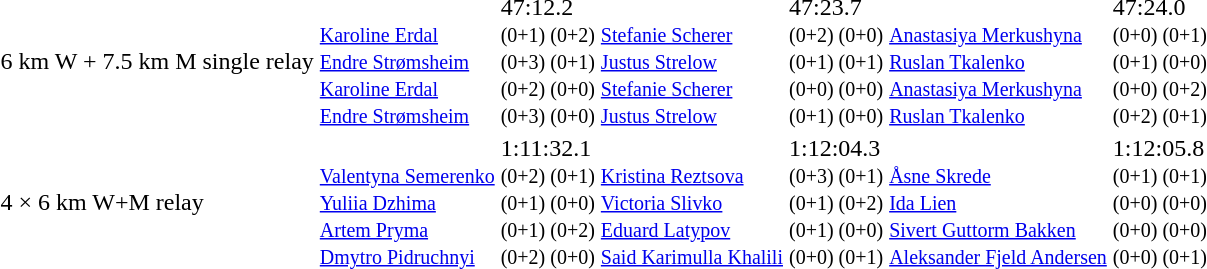<table>
<tr>
<td>6 km W + 7.5 km M single relay<br><em></em></td>
<td><br><small><a href='#'>Karoline Erdal</a><br><a href='#'>Endre Strømsheim</a><br><a href='#'>Karoline Erdal</a><br><a href='#'>Endre Strømsheim</a></small></td>
<td>47:12.2<br><small>(0+1) (0+2)<br>(0+3) (0+1)<br>(0+2) (0+0)<br>(0+3) (0+0)</small></td>
<td><br><small><a href='#'>Stefanie Scherer</a><br><a href='#'>Justus Strelow</a><br><a href='#'>Stefanie Scherer</a><br><a href='#'>Justus Strelow</a></small></td>
<td>47:23.7<br><small>(0+2) (0+0)<br>(0+1) (0+1)<br>(0+0) (0+0)<br>(0+1) (0+0)</small></td>
<td><br><small><a href='#'>Anastasiya Merkushyna</a><br><a href='#'>Ruslan Tkalenko</a><br><a href='#'>Anastasiya Merkushyna</a><br><a href='#'>Ruslan Tkalenko</a></small></td>
<td>47:24.0<br><small>(0+0) (0+1)<br>(0+1) (0+0)<br>(0+0) (0+2)<br>(0+2) (0+1)</small></td>
</tr>
<tr>
<td>4 × 6 km W+M relay<br><em></em></td>
<td><br><small><a href='#'>Valentyna Semerenko</a><br><a href='#'>Yuliia Dzhima</a><br><a href='#'>Artem Pryma</a><br><a href='#'>Dmytro Pidruchnyi</a></small></td>
<td>1:11:32.1<br><small>(0+2) (0+1)<br>(0+1) (0+0)<br>(0+1) (0+2)<br>(0+2) (0+0)</small></td>
<td><br><small><a href='#'>Kristina Reztsova</a><br><a href='#'>Victoria Slivko</a><br><a href='#'>Eduard Latypov</a><br><a href='#'>Said Karimulla Khalili</a></small></td>
<td>1:12:04.3<br><small>(0+3) (0+1)<br>(0+1) (0+2)<br>(0+1) (0+0)<br>(0+0) (0+1)</small></td>
<td><br><small><a href='#'>Åsne Skrede</a><br><a href='#'>Ida Lien</a><br><a href='#'>Sivert Guttorm Bakken</a><br><a href='#'>Aleksander Fjeld Andersen</a></small></td>
<td>1:12:05.8<br><small>(0+1) (0+1)<br>(0+0) (0+0)<br>(0+0) (0+0)<br>(0+0) (0+1)</small></td>
</tr>
</table>
